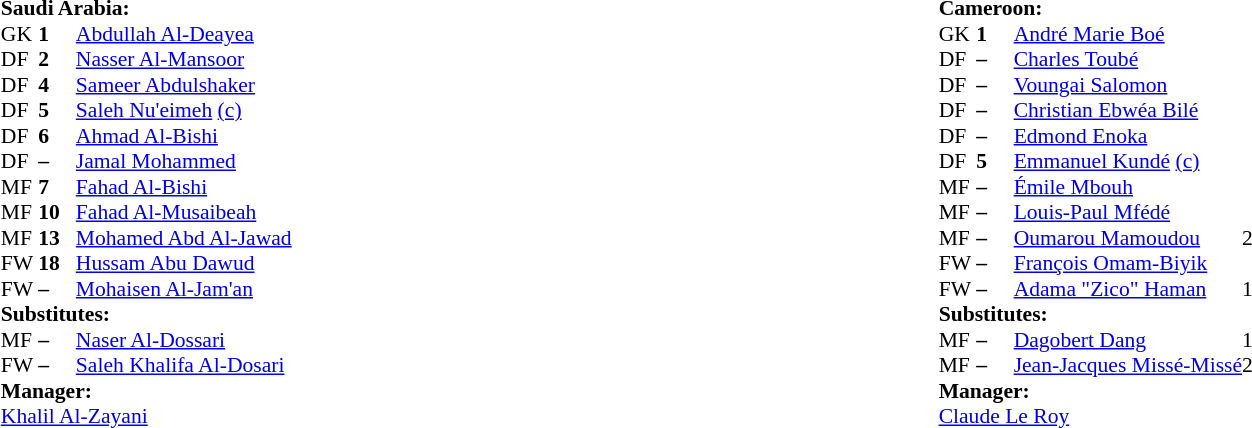<table width=100%>
<tr>
<td valign="top" width="50%"><br><table style="font-size:90%" cellspacing="0" cellpadding="0" align=center>
<tr>
<td colspan="4"><strong>Saudi Arabia:</strong></td>
</tr>
<tr>
<th width=25></th>
<th width=25></th>
</tr>
<tr>
<td>GK</td>
<td><strong>1</strong></td>
<td><a href='#'>Abdullah Al-Deayea</a></td>
</tr>
<tr>
<td>DF</td>
<td><strong>2</strong></td>
<td><a href='#'>Nasser Al-Mansoor</a></td>
</tr>
<tr>
<td>DF</td>
<td><strong>4</strong></td>
<td><a href='#'>Sameer Abdulshaker</a></td>
</tr>
<tr>
<td>DF</td>
<td><strong>5</strong></td>
<td><a href='#'>Saleh Nu'eimeh</a> <a href='#'>(c)</a></td>
</tr>
<tr>
<td>DF</td>
<td><strong>6</strong></td>
<td><a href='#'>Ahmad Al-Bishi</a></td>
<td></td>
<td></td>
</tr>
<tr>
<td>DF</td>
<td><strong>–</strong></td>
<td><a href='#'>Jamal Mohammed</a></td>
</tr>
<tr>
<td>MF</td>
<td><strong>7</strong></td>
<td><a href='#'>Fahad Al-Bishi</a></td>
</tr>
<tr>
<td>MF</td>
<td><strong>10</strong></td>
<td><a href='#'>Fahad Al-Musaibeah</a></td>
</tr>
<tr>
<td>MF</td>
<td><strong>13</strong></td>
<td><a href='#'>Mohamed Abd Al-Jawad</a></td>
</tr>
<tr>
<td>FW</td>
<td><strong>18</strong></td>
<td><a href='#'>Hussam Abu Dawud</a></td>
<td></td>
<td></td>
</tr>
<tr>
<td>FW</td>
<td><strong>–</strong></td>
<td><a href='#'>Mohaisen Al-Jam'an</a></td>
</tr>
<tr>
<td colspan=3><strong>Substitutes:</strong></td>
</tr>
<tr>
<td>MF</td>
<td><strong>–</strong></td>
<td><a href='#'>Naser Al-Dossari</a></td>
<td></td>
<td></td>
</tr>
<tr>
<td>FW</td>
<td><strong>–</strong></td>
<td><a href='#'>Saleh Khalifa Al-Dosari</a></td>
<td></td>
<td></td>
</tr>
<tr>
<td colspan=3><strong>Manager:</strong></td>
</tr>
<tr>
<td colspan=3><a href='#'>Khalil Al-Zayani</a></td>
</tr>
</table>
</td>
<td valign="top"></td>
<td valign="top" width="50%"><br><table style="font-size: 90%" cellspacing="0" cellpadding="0" align="center">
<tr>
<td colspan="4"><strong>Cameroon:</strong></td>
</tr>
<tr>
<th width=25></th>
<th width=25></th>
</tr>
<tr>
<td>GK</td>
<td><strong>1</strong></td>
<td><a href='#'>André Marie Boé</a></td>
</tr>
<tr>
<td>DF</td>
<td><strong>–</strong></td>
<td><a href='#'>Charles Toubé</a></td>
</tr>
<tr>
<td>DF</td>
<td><strong>–</strong></td>
<td><a href='#'>Voungai Salomon</a></td>
</tr>
<tr>
<td>DF</td>
<td><strong>–</strong></td>
<td><a href='#'>Christian Ebwéa Bilé</a></td>
</tr>
<tr>
<td>DF</td>
<td><strong>–</strong></td>
<td><a href='#'>Edmond Enoka</a></td>
</tr>
<tr>
<td>DF</td>
<td><strong>5</strong></td>
<td><a href='#'>Emmanuel Kundé</a> <a href='#'>(c)</a></td>
</tr>
<tr>
<td>MF</td>
<td><strong>–</strong></td>
<td><a href='#'>Émile Mbouh</a></td>
</tr>
<tr>
<td>MF</td>
<td><strong>–</strong></td>
<td><a href='#'>Louis-Paul Mfédé</a></td>
</tr>
<tr>
<td>MF</td>
<td><strong>–</strong></td>
<td><a href='#'>Oumarou Mamoudou</a></td>
<td></td>
<td>2</td>
</tr>
<tr>
<td>FW</td>
<td><strong>–</strong></td>
<td><a href='#'>François Omam-Biyik</a></td>
</tr>
<tr>
<td>FW</td>
<td><strong>–</strong></td>
<td><a href='#'>Adama "Zico" Haman</a></td>
<td></td>
<td>1</td>
</tr>
<tr>
<td colspan=3><strong>Substitutes:</strong></td>
</tr>
<tr>
<td>MF</td>
<td><strong>–</strong></td>
<td><a href='#'>Dagobert Dang</a></td>
<td></td>
<td>1</td>
</tr>
<tr>
<td>MF</td>
<td><strong>–</strong></td>
<td><a href='#'>Jean-Jacques Missé-Missé</a></td>
<td></td>
<td>2</td>
</tr>
<tr>
<td colspan=3><strong>Manager:</strong></td>
</tr>
<tr>
<td colspan=3> <a href='#'>Claude Le Roy</a></td>
</tr>
</table>
</td>
</tr>
</table>
